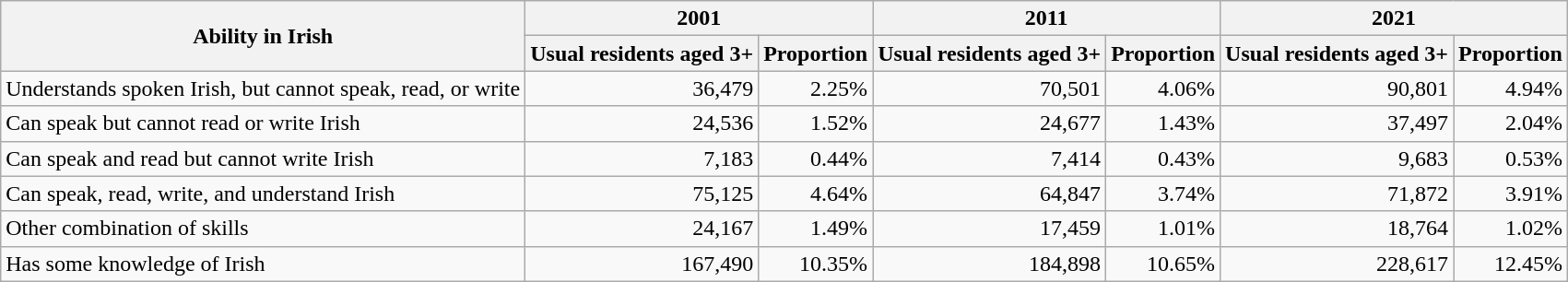<table class="wikitable sortable" style="text-align:right">
<tr>
<th rowspan=2>Ability in Irish</th>
<th colspan=2>2001</th>
<th colspan=2>2011</th>
<th colspan="2">2021</th>
</tr>
<tr>
<th>Usual residents aged 3+</th>
<th>Proportion</th>
<th>Usual residents aged 3+</th>
<th>Proportion</th>
<th>Usual residents aged 3+</th>
<th>Proportion</th>
</tr>
<tr>
<td style="text-align:left">Understands spoken Irish, but cannot speak, read, or write</td>
<td>36,479</td>
<td>2.25%</td>
<td>70,501</td>
<td>4.06%</td>
<td>90,801</td>
<td>4.94%</td>
</tr>
<tr>
<td style="text-align:left">Can speak but cannot read or write Irish</td>
<td>24,536</td>
<td>1.52%</td>
<td>24,677</td>
<td>1.43%</td>
<td>37,497</td>
<td>2.04%</td>
</tr>
<tr>
<td style="text-align:left">Can speak and read but cannot write Irish</td>
<td>7,183</td>
<td>0.44%</td>
<td>7,414</td>
<td>0.43%</td>
<td>9,683</td>
<td>0.53%</td>
</tr>
<tr>
<td style="text-align:left">Can speak, read, write, and understand Irish</td>
<td>75,125</td>
<td>4.64%</td>
<td>64,847</td>
<td>3.74%</td>
<td>71,872</td>
<td>3.91%</td>
</tr>
<tr>
<td style="text-align:left">Other combination of skills</td>
<td>24,167</td>
<td>1.49%</td>
<td>17,459</td>
<td>1.01%</td>
<td>18,764</td>
<td>1.02%</td>
</tr>
<tr>
<td style="text-align:left">Has some knowledge of Irish</td>
<td>167,490</td>
<td>10.35%</td>
<td>184,898</td>
<td>10.65%</td>
<td>228,617</td>
<td>12.45%</td>
</tr>
</table>
